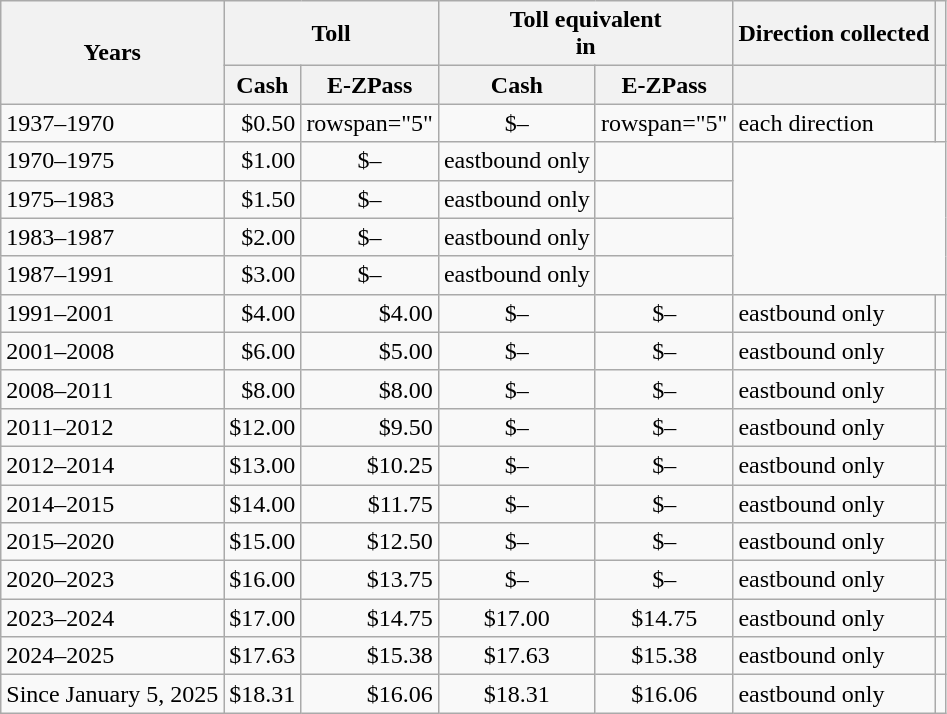<table class="wikitable sortable">
<tr>
<th rowspan="2" scope="col">Years</th>
<th colspan="2" scope="col">Toll</th>
<th colspan="2" scope="col">Toll equivalent<br>in </th>
<th scope="col">Direction collected</th>
<th class=unsortable></th>
</tr>
<tr>
<th>Cash</th>
<th>E-ZPass</th>
<th>Cash</th>
<th>E-ZPass</th>
<th></th>
<th></th>
</tr>
<tr>
<td>1937–1970</td>
<td align="right">$0.50</td>
<td>rowspan="5" </td>
<td align="center">$–</td>
<td>rowspan="5" </td>
<td>each direction</td>
<td></td>
</tr>
<tr>
<td>1970–1975</td>
<td align=right>$1.00</td>
<td align=center>$–</td>
<td>eastbound only</td>
<td></td>
</tr>
<tr>
<td>1975–1983</td>
<td align=right>$1.50</td>
<td align=center>$–</td>
<td>eastbound only</td>
<td></td>
</tr>
<tr>
<td>1983–1987</td>
<td align=right>$2.00</td>
<td align=center>$–</td>
<td>eastbound only</td>
<td></td>
</tr>
<tr>
<td>1987–1991</td>
<td align=right>$3.00</td>
<td align=center>$–</td>
<td>eastbound only</td>
<td></td>
</tr>
<tr>
<td>1991–2001</td>
<td align=right>$4.00</td>
<td align=right>$4.00</td>
<td align="center">$–</td>
<td align="center">$–</td>
<td>eastbound only</td>
<td></td>
</tr>
<tr>
<td>2001–2008</td>
<td align=right>$6.00</td>
<td align=right>$5.00</td>
<td align="center">$–</td>
<td align="center">$–</td>
<td>eastbound only</td>
<td></td>
</tr>
<tr>
<td>2008–2011</td>
<td align=right>$8.00</td>
<td align=right>$8.00</td>
<td align="center">$–</td>
<td align="center">$–</td>
<td>eastbound only</td>
<td></td>
</tr>
<tr>
<td>2011–2012</td>
<td align=right>$12.00</td>
<td align=right>$9.50</td>
<td align="center">$–</td>
<td align="center">$–</td>
<td>eastbound only</td>
<td></td>
</tr>
<tr>
<td>2012–2014</td>
<td align=right>$13.00</td>
<td align=right>$10.25</td>
<td align="center">$–</td>
<td align="center">$–</td>
<td>eastbound only</td>
<td></td>
</tr>
<tr>
<td>2014–2015</td>
<td align=right>$14.00</td>
<td align=right>$11.75</td>
<td align="center">$–</td>
<td align="center">$–</td>
<td>eastbound only</td>
<td></td>
</tr>
<tr>
<td>2015–2020</td>
<td align=right>$15.00</td>
<td align=right>$12.50</td>
<td align="center">$–</td>
<td align="center">$–</td>
<td>eastbound only</td>
<td></td>
</tr>
<tr>
<td>2020–2023</td>
<td align=right>$16.00</td>
<td align=right>$13.75</td>
<td align="center">$–</td>
<td align="center">$–</td>
<td>eastbound only</td>
<td></td>
</tr>
<tr>
<td>2023–2024</td>
<td align=right>$17.00</td>
<td align=right>$14.75</td>
<td align="center">$17.00</td>
<td align="center">$14.75</td>
<td>eastbound only</td>
<td></td>
</tr>
<tr>
<td>2024–2025</td>
<td align=right>$17.63</td>
<td align=right>$15.38</td>
<td align="center">$17.63</td>
<td align="center">$15.38</td>
<td>eastbound only</td>
<td></td>
</tr>
<tr>
<td>Since January 5, 2025</td>
<td align=right>$18.31</td>
<td align=right>$16.06</td>
<td align="center">$18.31</td>
<td align="center">$16.06</td>
<td>eastbound only</td>
<td></td>
</tr>
</table>
